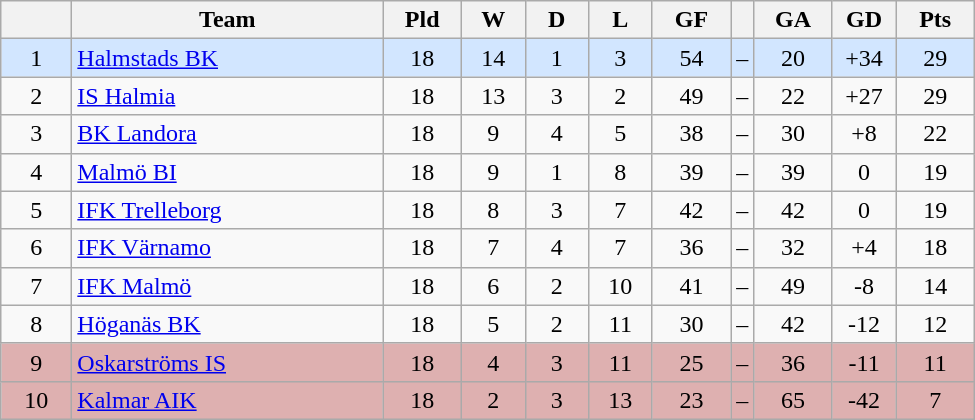<table class="wikitable" style="text-align: center;">
<tr>
<th style="width: 40px;"></th>
<th style="width: 200px;">Team</th>
<th style="width: 45px;">Pld</th>
<th style="width: 35px;">W</th>
<th style="width: 35px;">D</th>
<th style="width: 35px;">L</th>
<th style="width: 45px;">GF</th>
<th></th>
<th style="width: 45px;">GA</th>
<th style="width: 35px;">GD</th>
<th style="width: 45px;">Pts</th>
</tr>
<tr style="background: #d2e6ff">
<td>1</td>
<td style="text-align: left;"><a href='#'>Halmstads BK</a></td>
<td>18</td>
<td>14</td>
<td>1</td>
<td>3</td>
<td>54</td>
<td>–</td>
<td>20</td>
<td>+34</td>
<td>29</td>
</tr>
<tr>
<td>2</td>
<td style="text-align: left;"><a href='#'>IS Halmia</a></td>
<td>18</td>
<td>13</td>
<td>3</td>
<td>2</td>
<td>49</td>
<td>–</td>
<td>22</td>
<td>+27</td>
<td>29</td>
</tr>
<tr>
<td>3</td>
<td style="text-align: left;"><a href='#'>BK Landora</a></td>
<td>18</td>
<td>9</td>
<td>4</td>
<td>5</td>
<td>38</td>
<td>–</td>
<td>30</td>
<td>+8</td>
<td>22</td>
</tr>
<tr>
<td>4</td>
<td style="text-align: left;"><a href='#'>Malmö BI</a></td>
<td>18</td>
<td>9</td>
<td>1</td>
<td>8</td>
<td>39</td>
<td>–</td>
<td>39</td>
<td>0</td>
<td>19</td>
</tr>
<tr>
<td>5</td>
<td style="text-align: left;"><a href='#'>IFK Trelleborg</a></td>
<td>18</td>
<td>8</td>
<td>3</td>
<td>7</td>
<td>42</td>
<td>–</td>
<td>42</td>
<td>0</td>
<td>19</td>
</tr>
<tr>
<td>6</td>
<td style="text-align: left;"><a href='#'>IFK Värnamo</a></td>
<td>18</td>
<td>7</td>
<td>4</td>
<td>7</td>
<td>36</td>
<td>–</td>
<td>32</td>
<td>+4</td>
<td>18</td>
</tr>
<tr>
<td>7</td>
<td style="text-align: left;"><a href='#'>IFK Malmö</a></td>
<td>18</td>
<td>6</td>
<td>2</td>
<td>10</td>
<td>41</td>
<td>–</td>
<td>49</td>
<td>-8</td>
<td>14</td>
</tr>
<tr>
<td>8</td>
<td style="text-align: left;"><a href='#'>Höganäs BK</a></td>
<td>18</td>
<td>5</td>
<td>2</td>
<td>11</td>
<td>30</td>
<td>–</td>
<td>42</td>
<td>-12</td>
<td>12</td>
</tr>
<tr style="background: #deb0b0">
<td>9</td>
<td style="text-align: left;"><a href='#'>Oskarströms IS</a></td>
<td>18</td>
<td>4</td>
<td>3</td>
<td>11</td>
<td>25</td>
<td>–</td>
<td>36</td>
<td>-11</td>
<td>11</td>
</tr>
<tr style="background: #deb0b0">
<td>10</td>
<td style="text-align: left;"><a href='#'>Kalmar AIK</a></td>
<td>18</td>
<td>2</td>
<td>3</td>
<td>13</td>
<td>23</td>
<td>–</td>
<td>65</td>
<td>-42</td>
<td>7</td>
</tr>
</table>
